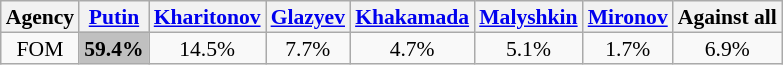<table class=wikitable style="text-align:center; font-size:90%; line-height:14px">
<tr>
<th>Agency</th>
<th><a href='#'>Putin</a></th>
<th><a href='#'>Kharitonov</a></th>
<th><a href='#'>Glazyev</a></th>
<th><a href='#'>Khakamada</a></th>
<th><a href='#'>Malyshkin</a></th>
<th><a href='#'>Mironov</a></th>
<th>Against all</th>
</tr>
<tr>
<td>FOM</td>
<td style="background:#C0C0C0"><strong>59.4%</strong></td>
<td>14.5%</td>
<td>7.7%</td>
<td>4.7%</td>
<td>5.1%</td>
<td>1.7%</td>
<td>6.9%</td>
</tr>
</table>
